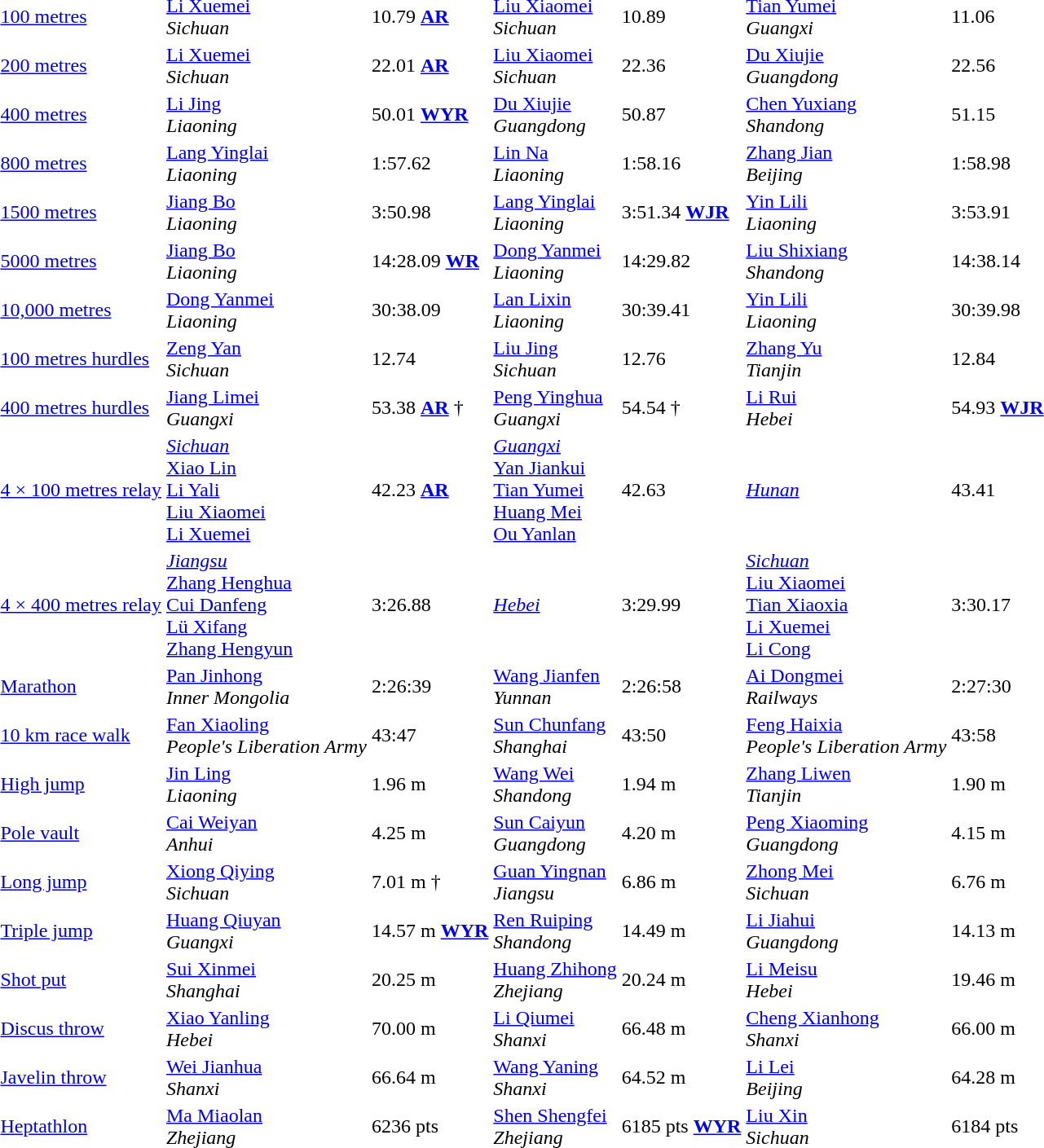<table>
<tr>
<td><a href='#'>100 metres</a></td>
<td><a href='#'>Li Xuemei</a><br> <em>Sichuan</em></td>
<td>10.79 <strong><a href='#'>AR</a></strong></td>
<td><a href='#'>Liu Xiaomei</a><br> <em>Sichuan</em></td>
<td>10.89</td>
<td><a href='#'>Tian Yumei</a><br> <em>Guangxi</em></td>
<td>11.06</td>
</tr>
<tr>
<td><a href='#'>200 metres</a></td>
<td><a href='#'>Li Xuemei</a><br> <em>Sichuan</em></td>
<td>22.01 <strong><a href='#'>AR</a></strong></td>
<td><a href='#'>Liu Xiaomei</a><br> <em>Sichuan</em></td>
<td>22.36</td>
<td><a href='#'>Du Xiujie</a><br> <em>Guangdong</em></td>
<td>22.56</td>
</tr>
<tr>
<td><a href='#'>400 metres</a></td>
<td><a href='#'>Li Jing</a><br> <em>Liaoning</em></td>
<td>50.01 <strong><a href='#'>WYR</a></strong></td>
<td><a href='#'>Du Xiujie</a><br> <em>Guangdong</em></td>
<td>50.87</td>
<td><a href='#'>Chen Yuxiang</a><br> <em>Shandong</em></td>
<td>51.15</td>
</tr>
<tr>
<td><a href='#'>800 metres</a></td>
<td><a href='#'>Lang Yinglai</a><br> <em>Liaoning</em></td>
<td>1:57.62</td>
<td><a href='#'>Lin Na</a><br> <em>Liaoning</em></td>
<td>1:58.16</td>
<td><a href='#'>Zhang Jian</a><br> <em>Beijing</em></td>
<td>1:58.98</td>
</tr>
<tr>
<td><a href='#'>1500 metres</a></td>
<td><a href='#'>Jiang Bo</a><br> <em>Liaoning</em></td>
<td>3:50.98</td>
<td><a href='#'>Lang Yinglai</a><br> <em>Liaoning</em></td>
<td>3:51.34 <strong><a href='#'>WJR</a></strong></td>
<td><a href='#'>Yin Lili</a><br> <em>Liaoning</em></td>
<td>3:53.91</td>
</tr>
<tr>
<td><a href='#'>5000 metres</a></td>
<td><a href='#'>Jiang Bo</a><br> <em>Liaoning</em></td>
<td>14:28.09 <strong><a href='#'>WR</a></strong></td>
<td><a href='#'>Dong Yanmei</a><br> <em>Liaoning</em></td>
<td>14:29.82</td>
<td><a href='#'>Liu Shixiang</a><br> <em>Shandong</em></td>
<td>14:38.14</td>
</tr>
<tr>
<td><a href='#'>10,000 metres</a></td>
<td><a href='#'>Dong Yanmei</a><br> <em>Liaoning</em></td>
<td>30:38.09</td>
<td><a href='#'>Lan Lixin</a><br> <em>Liaoning</em></td>
<td>30:39.41</td>
<td><a href='#'>Yin Lili</a><br> <em>Liaoning</em></td>
<td>30:39.98</td>
</tr>
<tr>
<td><a href='#'>100 metres hurdles</a></td>
<td><a href='#'>Zeng Yan</a><br> <em>Sichuan</em></td>
<td>12.74</td>
<td><a href='#'>Liu Jing</a><br> <em>Sichuan</em></td>
<td>12.76</td>
<td><a href='#'>Zhang Yu</a><br> <em>Tianjin</em></td>
<td>12.84</td>
</tr>
<tr>
<td><a href='#'>400 metres hurdles</a></td>
<td><a href='#'>Jiang Limei</a><br> <em>Guangxi</em></td>
<td>53.38 <strong><a href='#'>AR</a></strong>  †</td>
<td><a href='#'>Peng Yinghua</a><br> <em>Guangxi</em></td>
<td>54.54  †</td>
<td><a href='#'>Li Rui</a><br> <em>Hebei</em></td>
<td>54.93 <strong><a href='#'>WJR</a></strong></td>
</tr>
<tr>
<td><a href='#'>4 × 100 metres relay</a></td>
<td><em><a href='#'>Sichuan</a></em><br><a href='#'>Xiao Lin</a><br><a href='#'>Li Yali</a><br><a href='#'>Liu Xiaomei</a><br><a href='#'>Li Xuemei</a></td>
<td>42.23 <strong><a href='#'>AR</a></strong></td>
<td><em><a href='#'>Guangxi</a></em><br><a href='#'>Yan Jiankui</a><br><a href='#'>Tian Yumei</a><br><a href='#'>Huang Mei</a><br><a href='#'>Ou Yanlan</a></td>
<td>42.63</td>
<td><em><a href='#'>Hunan</a></em><br></td>
<td>43.41</td>
</tr>
<tr>
<td><a href='#'>4 × 400 metres relay</a></td>
<td><em><a href='#'>Jiangsu</a></em><br><a href='#'>Zhang Henghua</a><br><a href='#'>Cui Danfeng</a><br><a href='#'>Lü Xifang</a><br><a href='#'>Zhang Hengyun</a></td>
<td>3:26.88</td>
<td><em><a href='#'>Hebei</a></em><br></td>
<td>3:29.99</td>
<td><em><a href='#'>Sichuan</a></em><br><a href='#'>Liu Xiaomei</a><br><a href='#'>Tian Xiaoxia</a><br><a href='#'>Li Xuemei</a><br><a href='#'>Li Cong</a></td>
<td>3:30.17</td>
</tr>
<tr>
<td><a href='#'>Marathon</a></td>
<td><a href='#'>Pan Jinhong</a><br><em>Inner Mongolia</em></td>
<td>2:26:39</td>
<td><a href='#'>Wang Jianfen</a><br><em>Yunnan</em></td>
<td>2:26:58</td>
<td><a href='#'>Ai Dongmei</a><br><em>Railways</em></td>
<td>2:27:30</td>
</tr>
<tr>
<td><a href='#'>10 km race walk</a></td>
<td><a href='#'>Fan Xiaoling</a><br><em>People's Liberation Army</em></td>
<td>43:47</td>
<td><a href='#'>Sun Chunfang</a><br><em>Shanghai</em></td>
<td>43:50</td>
<td><a href='#'>Feng Haixia</a><br><em>People's Liberation Army</em></td>
<td>43:58</td>
</tr>
<tr>
<td><a href='#'>High jump</a></td>
<td><a href='#'>Jin Ling</a><br> <em>Liaoning</em></td>
<td>1.96 m</td>
<td><a href='#'>Wang Wei</a><br> <em>Shandong</em></td>
<td>1.94 m</td>
<td><a href='#'>Zhang Liwen</a><br><em>Tianjin</em></td>
<td>1.90 m</td>
</tr>
<tr>
<td><a href='#'>Pole vault</a></td>
<td><a href='#'>Cai Weiyan</a><br> <em>Anhui</em></td>
<td>4.25 m</td>
<td><a href='#'>Sun Caiyun</a><br> <em>Guangdong</em></td>
<td>4.20 m</td>
<td><a href='#'>Peng Xiaoming</a><br> <em>Guangdong</em></td>
<td>4.15 m</td>
</tr>
<tr>
<td><a href='#'>Long jump</a></td>
<td><a href='#'>Xiong Qiying</a><br> <em>Sichuan</em></td>
<td>7.01 m  †</td>
<td><a href='#'>Guan Yingnan</a><br> <em>Jiangsu</em></td>
<td>6.86 m</td>
<td><a href='#'>Zhong Mei</a><br> <em>Sichuan</em></td>
<td>6.76 m</td>
</tr>
<tr>
<td><a href='#'>Triple jump</a></td>
<td><a href='#'>Huang Qiuyan</a><br> <em>Guangxi</em></td>
<td>14.57 m <strong><a href='#'>WYR</a></strong></td>
<td><a href='#'>Ren Ruiping</a><br> <em>Shandong</em></td>
<td>14.49 m</td>
<td><a href='#'>Li Jiahui</a><br><em>Guangdong</em></td>
<td>14.13 m</td>
</tr>
<tr>
<td><a href='#'>Shot put</a></td>
<td><a href='#'>Sui Xinmei</a><br> <em>Shanghai</em></td>
<td>20.25 m</td>
<td><a href='#'>Huang Zhihong</a><br> <em>Zhejiang</em></td>
<td>20.24 m</td>
<td><a href='#'>Li Meisu</a><br> <em>Hebei</em></td>
<td>19.46 m</td>
</tr>
<tr>
<td><a href='#'>Discus throw</a></td>
<td><a href='#'>Xiao Yanling</a><br> <em>Hebei</em></td>
<td>70.00 m</td>
<td><a href='#'>Li Qiumei</a><br> <em>Shanxi</em></td>
<td>66.48 m</td>
<td><a href='#'>Cheng Xianhong</a><br> <em>Shanxi</em></td>
<td>66.00 m</td>
</tr>
<tr>
<td><a href='#'>Javelin throw</a></td>
<td><a href='#'>Wei Jianhua</a><br><em>Shanxi</em></td>
<td>66.64 m</td>
<td><a href='#'>Wang Yaning</a><br><em>Shanxi</em></td>
<td>64.52 m</td>
<td><a href='#'>Li Lei</a><br><em>Beijing</em></td>
<td>64.28 m</td>
</tr>
<tr>
<td><a href='#'>Heptathlon</a></td>
<td><a href='#'>Ma Miaolan</a><br> <em>Zhejiang</em></td>
<td>6236 pts</td>
<td><a href='#'>Shen Shengfei</a><br> <em>Zhejiang</em></td>
<td>6185 pts <strong><a href='#'>WYR</a></strong></td>
<td><a href='#'>Liu Xin</a><br> <em>Sichuan</em></td>
<td>6184 pts</td>
</tr>
</table>
